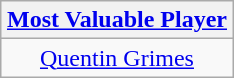<table class=wikitable style="text-align:center; margin:auto">
<tr>
<th><a href='#'>Most Valuable Player</a></th>
</tr>
<tr>
<td> <a href='#'>Quentin Grimes</a></td>
</tr>
</table>
